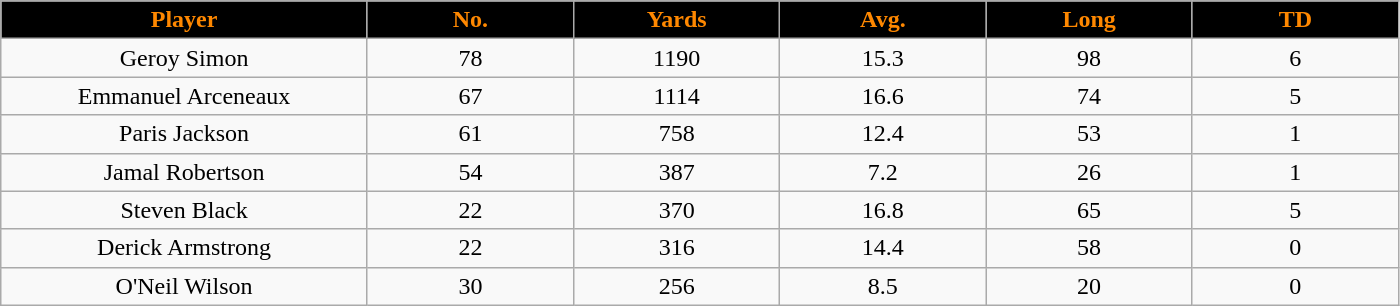<table class="wikitable sortable">
<tr>
<th style="background:black; color:#ff8800; width:16%;">Player</th>
<th style="background:black; color:#ff8800; width:9%;">No.</th>
<th style="background:black; color:#ff8800; width:9%;">Yards</th>
<th style="background:black; color:#ff8800; width:9%;">Avg.</th>
<th style="background:black; color:#ff8800; width:9%;">Long</th>
<th style="background:black; color:#ff8800; width:9%;">TD</th>
</tr>
<tr style="text-align:center;">
<td>Geroy Simon</td>
<td>78</td>
<td>1190</td>
<td>15.3</td>
<td>98</td>
<td>6</td>
</tr>
<tr style="text-align:center;">
<td>Emmanuel Arceneaux</td>
<td>67</td>
<td>1114</td>
<td>16.6</td>
<td>74</td>
<td>5</td>
</tr>
<tr style="text-align:center;">
<td>Paris Jackson</td>
<td>61</td>
<td>758</td>
<td>12.4</td>
<td>53</td>
<td>1</td>
</tr>
<tr style="text-align:center;">
<td>Jamal Robertson</td>
<td>54</td>
<td>387</td>
<td>7.2</td>
<td>26</td>
<td>1</td>
</tr>
<tr style="text-align:center;">
<td>Steven Black</td>
<td>22</td>
<td>370</td>
<td>16.8</td>
<td>65</td>
<td>5</td>
</tr>
<tr style="text-align:center;">
<td>Derick Armstrong</td>
<td>22</td>
<td>316</td>
<td>14.4</td>
<td>58</td>
<td>0</td>
</tr>
<tr style="text-align:center;">
<td>O'Neil Wilson</td>
<td>30</td>
<td>256</td>
<td>8.5</td>
<td>20</td>
<td>0</td>
</tr>
</table>
